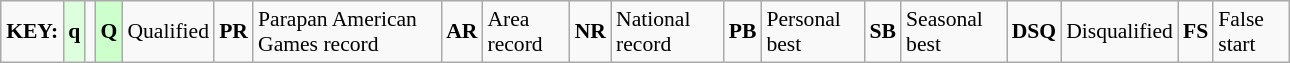<table class="wikitable" style="margin:0.5em auto; font-size:90%;position:relative;" width=68%>
<tr>
<td><strong>KEY:</strong></td>
<td bgcolor=ddffdd align=center><strong>q</strong></td>
<td></td>
<td bgcolor=ccffcc align=center><strong>Q</strong></td>
<td>Qualified</td>
<td align=center><strong>PR</strong></td>
<td>Parapan American Games record</td>
<td align=center><strong>AR</strong></td>
<td>Area record</td>
<td align=center><strong>NR</strong></td>
<td>National record</td>
<td align=center><strong>PB</strong></td>
<td>Personal best</td>
<td align=center><strong>SB</strong></td>
<td>Seasonal best</td>
<td align=center><strong>DSQ</strong></td>
<td>Disqualified</td>
<td align=center><strong>FS</strong></td>
<td>False start</td>
</tr>
</table>
